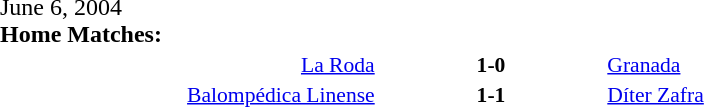<table width=100% cellspacing=1>
<tr>
<th width=20%></th>
<th width=12%></th>
<th width=20%></th>
<th></th>
</tr>
<tr>
<td>June 6, 2004<br><strong>Home Matches:</strong></td>
</tr>
<tr style=font-size:90%>
<td align=right><a href='#'>La Roda</a></td>
<td align=center><strong>1-0</strong></td>
<td><a href='#'>Granada</a></td>
</tr>
<tr style=font-size:90%>
<td align=right><a href='#'>Balompédica Linense</a></td>
<td align=center><strong>1-1</strong></td>
<td><a href='#'>Díter Zafra</a></td>
</tr>
</table>
